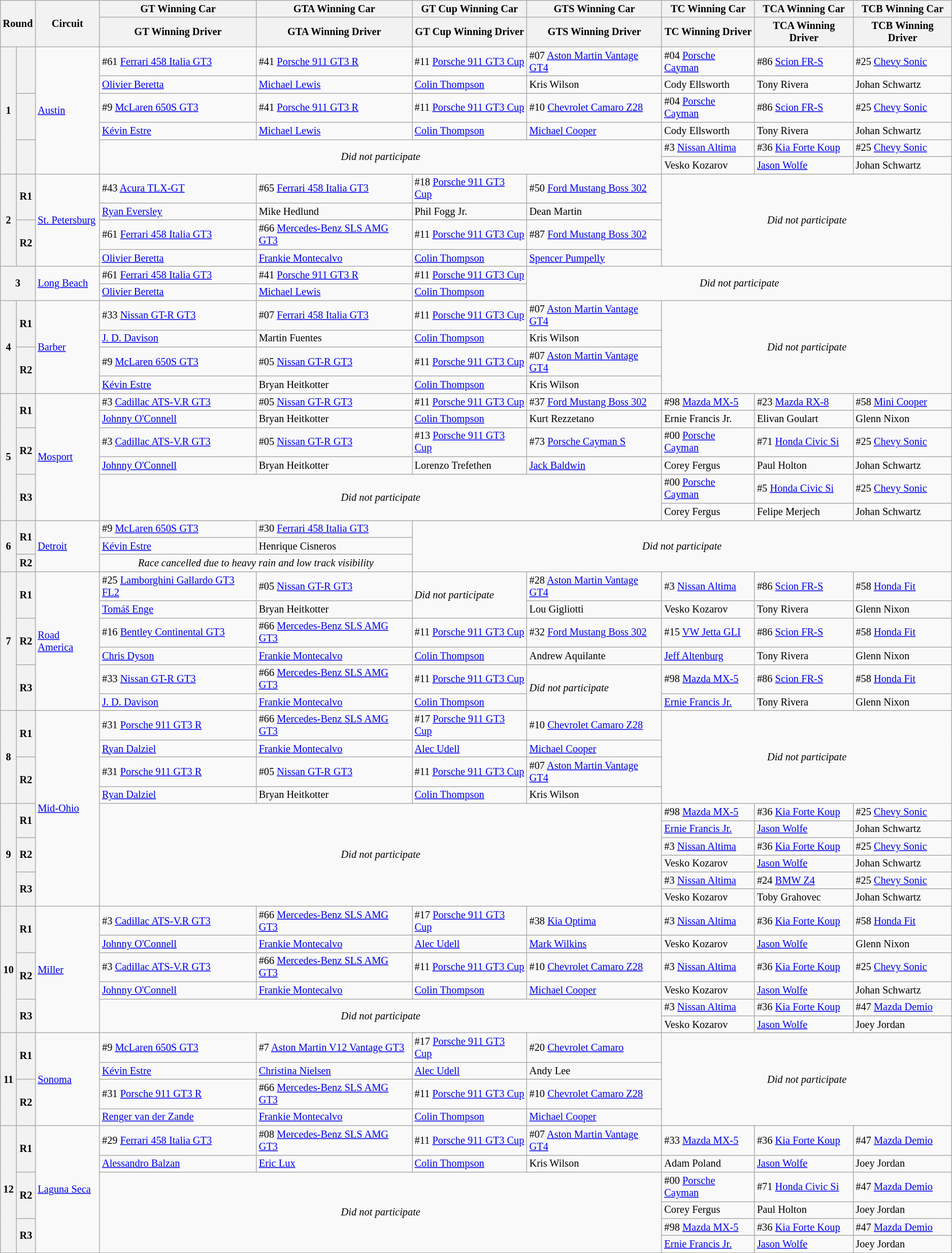<table class="wikitable" style="font-size: 85%;">
<tr>
<th rowspan=2 colspan=2>Round</th>
<th rowspan=2>Circuit</th>
<th>GT Winning Car</th>
<th>GTA Winning Car</th>
<th>GT Cup Winning Car</th>
<th>GTS Winning Car</th>
<th>TC Winning Car</th>
<th>TCA Winning Car</th>
<th>TCB Winning Car</th>
</tr>
<tr>
<th>GT Winning Driver</th>
<th>GTA Winning Driver</th>
<th>GT Cup Winning Driver</th>
<th>GTS Winning Driver</th>
<th>TC Winning Driver</th>
<th>TCA Winning Driver</th>
<th>TCB Winning Driver</th>
</tr>
<tr>
<th rowspan=6>1</th>
<th rowspan=2></th>
<td rowspan=6><a href='#'>Austin</a></td>
<td>#61 <a href='#'>Ferrari 458 Italia GT3</a></td>
<td>#41 <a href='#'>Porsche 911 GT3 R</a></td>
<td>#11 <a href='#'>Porsche 911 GT3 Cup</a></td>
<td>#07 <a href='#'>Aston Martin Vantage GT4</a></td>
<td>#04 <a href='#'>Porsche Cayman</a></td>
<td>#86 <a href='#'>Scion FR-S</a></td>
<td>#25 <a href='#'>Chevy Sonic</a></td>
</tr>
<tr>
<td> <a href='#'>Olivier Beretta</a></td>
<td> <a href='#'>Michael Lewis</a></td>
<td> <a href='#'>Colin Thompson</a></td>
<td> Kris Wilson</td>
<td> Cody Ellsworth</td>
<td> Tony Rivera</td>
<td> Johan Schwartz</td>
</tr>
<tr>
<th rowspan=2></th>
<td>#9 <a href='#'>McLaren 650S GT3</a></td>
<td>#41 <a href='#'>Porsche 911 GT3 R</a></td>
<td>#11 <a href='#'>Porsche 911 GT3 Cup</a></td>
<td>#10 <a href='#'>Chevrolet Camaro Z28</a></td>
<td>#04 <a href='#'>Porsche Cayman</a></td>
<td>#86 <a href='#'>Scion FR-S</a></td>
<td>#25 <a href='#'>Chevy Sonic</a></td>
</tr>
<tr>
<td> <a href='#'>Kévin Estre</a></td>
<td> <a href='#'>Michael Lewis</a></td>
<td> <a href='#'>Colin Thompson</a></td>
<td> <a href='#'>Michael Cooper</a></td>
<td> Cody Ellsworth</td>
<td> Tony Rivera</td>
<td> Johan Schwartz</td>
</tr>
<tr>
<th rowspan=2></th>
<td rowspan=2 colspan=4 align=center><em>Did not participate</em></td>
<td>#3 <a href='#'>Nissan Altima</a></td>
<td>#36 <a href='#'>Kia Forte Koup</a></td>
<td>#25 <a href='#'>Chevy Sonic</a></td>
</tr>
<tr>
<td> Vesko Kozarov</td>
<td> <a href='#'>Jason Wolfe</a></td>
<td> Johan Schwartz</td>
</tr>
<tr>
<th rowspan=4>2</th>
<th rowspan=2>R1</th>
<td rowspan=4><a href='#'>St. Petersburg</a></td>
<td>#43 <a href='#'>Acura TLX-GT</a></td>
<td>#65 <a href='#'>Ferrari 458 Italia GT3</a></td>
<td>#18 <a href='#'>Porsche 911 GT3 Cup</a></td>
<td>#50 <a href='#'>Ford Mustang Boss 302</a></td>
<td rowspan=4 colspan=3 align=center><em>Did not participate</em></td>
</tr>
<tr>
<td> <a href='#'>Ryan Eversley</a></td>
<td> Mike Hedlund</td>
<td> Phil Fogg Jr.</td>
<td> Dean Martin</td>
</tr>
<tr>
<th rowspan=2>R2</th>
<td>#61 <a href='#'>Ferrari 458 Italia GT3</a></td>
<td>#66 <a href='#'>Mercedes-Benz SLS AMG GT3</a></td>
<td>#11 <a href='#'>Porsche 911 GT3 Cup</a></td>
<td>#87 <a href='#'>Ford Mustang Boss 302</a></td>
</tr>
<tr>
<td> <a href='#'>Olivier Beretta</a></td>
<td> <a href='#'>Frankie Montecalvo</a></td>
<td> <a href='#'>Colin Thompson</a></td>
<td> <a href='#'>Spencer Pumpelly</a></td>
</tr>
<tr>
<th rowspan=2 colspan=2>3</th>
<td rowspan=2><a href='#'>Long Beach</a></td>
<td>#61 <a href='#'>Ferrari 458 Italia GT3</a></td>
<td>#41 <a href='#'>Porsche 911 GT3 R</a></td>
<td>#11 <a href='#'>Porsche 911 GT3 Cup</a></td>
<td rowspan=2 colspan=4 align=center><em>Did not participate</em></td>
</tr>
<tr>
<td> <a href='#'>Olivier Beretta</a></td>
<td> <a href='#'>Michael Lewis</a></td>
<td> <a href='#'>Colin Thompson</a></td>
</tr>
<tr>
<th rowspan=4>4</th>
<th rowspan=2>R1</th>
<td rowspan=4><a href='#'>Barber</a></td>
<td>#33 <a href='#'>Nissan GT-R GT3</a></td>
<td>#07 <a href='#'>Ferrari 458 Italia GT3</a></td>
<td>#11 <a href='#'>Porsche 911 GT3 Cup</a></td>
<td>#07 <a href='#'>Aston Martin Vantage GT4</a></td>
<td rowspan=4 colspan=3 align=center><em>Did not participate</em></td>
</tr>
<tr>
<td> <a href='#'>J. D. Davison</a></td>
<td> Martin Fuentes</td>
<td> <a href='#'>Colin Thompson</a></td>
<td> Kris Wilson</td>
</tr>
<tr>
<th rowspan=2>R2</th>
<td>#9 <a href='#'>McLaren 650S GT3</a></td>
<td>#05 <a href='#'>Nissan GT-R GT3</a></td>
<td>#11 <a href='#'>Porsche 911 GT3 Cup</a></td>
<td>#07 <a href='#'>Aston Martin Vantage GT4</a></td>
</tr>
<tr>
<td> <a href='#'>Kévin Estre</a></td>
<td> Bryan Heitkotter</td>
<td> <a href='#'>Colin Thompson</a></td>
<td> Kris Wilson</td>
</tr>
<tr>
<th rowspan=6>5</th>
<th rowspan=2>R1</th>
<td rowspan=6><a href='#'>Mosport</a></td>
<td>#3 <a href='#'>Cadillac ATS-V.R GT3</a></td>
<td>#05 <a href='#'>Nissan GT-R GT3</a></td>
<td>#11 <a href='#'>Porsche 911 GT3 Cup</a></td>
<td>#37 <a href='#'>Ford Mustang Boss 302</a></td>
<td>#98 <a href='#'>Mazda MX-5</a></td>
<td>#23 <a href='#'>Mazda RX-8</a></td>
<td>#58 <a href='#'>Mini Cooper</a></td>
</tr>
<tr>
<td> <a href='#'>Johnny O'Connell</a></td>
<td> Bryan Heitkotter</td>
<td> <a href='#'>Colin Thompson</a></td>
<td> Kurt Rezzetano</td>
<td> Ernie Francis Jr.</td>
<td> Elivan Goulart</td>
<td> Glenn Nixon</td>
</tr>
<tr>
<th rowspan=2>R2</th>
<td>#3 <a href='#'>Cadillac ATS-V.R GT3</a></td>
<td>#05 <a href='#'>Nissan GT-R GT3</a></td>
<td>#13 <a href='#'>Porsche 911 GT3 Cup</a></td>
<td>#73 <a href='#'>Porsche Cayman S</a></td>
<td>#00 <a href='#'>Porsche Cayman</a></td>
<td>#71 <a href='#'>Honda Civic Si</a></td>
<td>#25 <a href='#'>Chevy Sonic</a></td>
</tr>
<tr>
<td> <a href='#'>Johnny O'Connell</a></td>
<td> Bryan Heitkotter</td>
<td> Lorenzo Trefethen</td>
<td> <a href='#'>Jack Baldwin</a></td>
<td> Corey Fergus</td>
<td> Paul Holton</td>
<td> Johan Schwartz</td>
</tr>
<tr>
<th rowspan=2>R3</th>
<td rowspan=2 colspan=4 align=center><em>Did not participate</em></td>
<td>#00 <a href='#'>Porsche Cayman</a></td>
<td>#5 <a href='#'>Honda Civic Si</a></td>
<td>#25 <a href='#'>Chevy Sonic</a></td>
</tr>
<tr>
<td> Corey Fergus</td>
<td> Felipe Merjech</td>
<td> Johan Schwartz</td>
</tr>
<tr>
<th rowspan=3>6</th>
<th rowspan=2>R1</th>
<td rowspan=3><a href='#'>Detroit</a></td>
<td>#9 <a href='#'>McLaren 650S GT3</a></td>
<td>#30 <a href='#'>Ferrari 458 Italia GT3</a></td>
<td rowspan=3 colspan=5 align=center><em>Did not participate</em></td>
</tr>
<tr>
<td> <a href='#'>Kévin Estre</a></td>
<td> Henrique Cisneros</td>
</tr>
<tr>
<th>R2</th>
<td colspan=2 align=center><em>Race cancelled due to heavy rain and low track visibility</em></td>
</tr>
<tr>
<th rowspan=6>7</th>
<th rowspan=2>R1</th>
<td rowspan=6><a href='#'>Road America</a></td>
<td>#25 <a href='#'>Lamborghini Gallardo GT3 FL2</a></td>
<td>#05 <a href='#'>Nissan GT-R GT3</a></td>
<td rowspan=2><em>Did not participate</em></td>
<td>#28 <a href='#'>Aston Martin Vantage GT4</a></td>
<td>#3 <a href='#'>Nissan Altima</a></td>
<td>#86 <a href='#'>Scion FR-S</a></td>
<td>#58 <a href='#'>Honda Fit</a></td>
</tr>
<tr>
<td> <a href='#'>Tomáš Enge</a></td>
<td> Bryan Heitkotter</td>
<td> Lou Gigliotti</td>
<td> Vesko Kozarov</td>
<td> Tony Rivera</td>
<td> Glenn Nixon</td>
</tr>
<tr>
<th rowspan=2>R2</th>
<td>#16 <a href='#'>Bentley Continental GT3</a></td>
<td>#66 <a href='#'>Mercedes-Benz SLS AMG GT3</a></td>
<td>#11 <a href='#'>Porsche 911 GT3 Cup</a></td>
<td>#32 <a href='#'>Ford Mustang Boss 302</a></td>
<td>#15 <a href='#'>VW Jetta GLI</a></td>
<td>#86 <a href='#'>Scion FR-S</a></td>
<td>#58 <a href='#'>Honda Fit</a></td>
</tr>
<tr>
<td> <a href='#'>Chris Dyson</a></td>
<td> <a href='#'>Frankie Montecalvo</a></td>
<td> <a href='#'>Colin Thompson</a></td>
<td> Andrew Aquilante</td>
<td> <a href='#'>Jeff Altenburg</a></td>
<td> Tony Rivera</td>
<td> Glenn Nixon</td>
</tr>
<tr>
<th rowspan=2>R3</th>
<td>#33 <a href='#'>Nissan GT-R GT3</a></td>
<td>#66 <a href='#'>Mercedes-Benz SLS AMG GT3</a></td>
<td>#11 <a href='#'>Porsche 911 GT3 Cup</a></td>
<td rowspan=2><em>Did not participate</em></td>
<td>#98 <a href='#'>Mazda MX-5</a></td>
<td>#86 <a href='#'>Scion FR-S</a></td>
<td>#58 <a href='#'>Honda Fit</a></td>
</tr>
<tr>
<td> <a href='#'>J. D. Davison</a></td>
<td> <a href='#'>Frankie Montecalvo</a></td>
<td> <a href='#'>Colin Thompson</a></td>
<td> <a href='#'>Ernie Francis Jr.</a></td>
<td> Tony Rivera</td>
<td> Glenn Nixon</td>
</tr>
<tr>
<th rowspan=4>8</th>
<th rowspan=2>R1</th>
<td rowspan=10><a href='#'>Mid-Ohio</a></td>
<td>#31 <a href='#'>Porsche 911 GT3 R</a></td>
<td>#66 <a href='#'>Mercedes-Benz SLS AMG GT3</a></td>
<td>#17 <a href='#'>Porsche 911 GT3 Cup</a></td>
<td>#10 <a href='#'>Chevrolet Camaro Z28</a></td>
<td rowspan=4 colspan=3 align=center><em>Did not participate</em></td>
</tr>
<tr>
<td> <a href='#'>Ryan Dalziel</a></td>
<td> <a href='#'>Frankie Montecalvo</a></td>
<td> <a href='#'>Alec Udell</a></td>
<td> <a href='#'>Michael Cooper</a></td>
</tr>
<tr>
<th rowspan=2>R2</th>
<td>#31 <a href='#'>Porsche 911 GT3 R</a></td>
<td>#05 <a href='#'>Nissan GT-R GT3</a></td>
<td>#11 <a href='#'>Porsche 911 GT3 Cup</a></td>
<td>#07 <a href='#'>Aston Martin Vantage GT4</a></td>
</tr>
<tr>
<td> <a href='#'>Ryan Dalziel</a></td>
<td> Bryan Heitkotter</td>
<td> <a href='#'>Colin Thompson</a></td>
<td> Kris Wilson</td>
</tr>
<tr>
<th rowspan=6>9</th>
<th rowspan=2>R1</th>
<td rowspan=6 colspan=4 align=center><em>Did not participate</em></td>
<td>#98 <a href='#'>Mazda MX-5</a></td>
<td>#36 <a href='#'>Kia Forte Koup</a></td>
<td>#25 <a href='#'>Chevy Sonic</a></td>
</tr>
<tr>
<td> <a href='#'>Ernie Francis Jr.</a></td>
<td> <a href='#'>Jason Wolfe</a></td>
<td> Johan Schwartz</td>
</tr>
<tr>
<th rowspan=2>R2</th>
<td>#3 <a href='#'>Nissan Altima</a></td>
<td>#36 <a href='#'>Kia Forte Koup</a></td>
<td>#25 <a href='#'>Chevy Sonic</a></td>
</tr>
<tr>
<td> Vesko Kozarov</td>
<td> <a href='#'>Jason Wolfe</a></td>
<td> Johan Schwartz</td>
</tr>
<tr>
<th rowspan=2>R3</th>
<td>#3 <a href='#'>Nissan Altima</a></td>
<td>#24 <a href='#'>BMW Z4</a></td>
<td>#25 <a href='#'>Chevy Sonic</a></td>
</tr>
<tr>
<td> Vesko Kozarov</td>
<td> Toby Grahovec</td>
<td> Johan Schwartz</td>
</tr>
<tr>
<th rowspan=6>10</th>
<th rowspan=2>R1</th>
<td rowspan=6><a href='#'>Miller</a></td>
<td>#3 <a href='#'>Cadillac ATS-V.R GT3</a></td>
<td>#66 <a href='#'>Mercedes-Benz SLS AMG GT3</a></td>
<td>#17 <a href='#'>Porsche 911 GT3 Cup</a></td>
<td>#38 <a href='#'>Kia Optima</a></td>
<td>#3 <a href='#'>Nissan Altima</a></td>
<td>#36 <a href='#'>Kia Forte Koup</a></td>
<td>#58 <a href='#'>Honda Fit</a></td>
</tr>
<tr>
<td> <a href='#'>Johnny O'Connell</a></td>
<td> <a href='#'>Frankie Montecalvo</a></td>
<td> <a href='#'>Alec Udell</a></td>
<td> <a href='#'>Mark Wilkins</a></td>
<td> Vesko Kozarov</td>
<td> <a href='#'>Jason Wolfe</a></td>
<td> Glenn Nixon</td>
</tr>
<tr>
<th rowspan=2>R2</th>
<td>#3 <a href='#'>Cadillac ATS-V.R GT3</a></td>
<td>#66 <a href='#'>Mercedes-Benz SLS AMG GT3</a></td>
<td>#11 <a href='#'>Porsche 911 GT3 Cup</a></td>
<td>#10 <a href='#'>Chevrolet Camaro Z28</a></td>
<td>#3 <a href='#'>Nissan Altima</a></td>
<td>#36 <a href='#'>Kia Forte Koup</a></td>
<td>#25 <a href='#'>Chevy Sonic</a></td>
</tr>
<tr>
<td> <a href='#'>Johnny O'Connell</a></td>
<td> <a href='#'>Frankie Montecalvo</a></td>
<td> <a href='#'>Colin Thompson</a></td>
<td> <a href='#'>Michael Cooper</a></td>
<td> Vesko Kozarov</td>
<td> <a href='#'>Jason Wolfe</a></td>
<td> Johan Schwartz</td>
</tr>
<tr>
<th rowspan=2>R3</th>
<td rowspan=2 colspan=4 align=center><em>Did not participate</em></td>
<td>#3 <a href='#'>Nissan Altima</a></td>
<td>#36 <a href='#'>Kia Forte Koup</a></td>
<td>#47 <a href='#'>Mazda Demio</a></td>
</tr>
<tr>
<td> Vesko Kozarov</td>
<td> <a href='#'>Jason Wolfe</a></td>
<td> Joey Jordan</td>
</tr>
<tr>
<th rowspan=4>11</th>
<th rowspan=2>R1</th>
<td rowspan=4><a href='#'>Sonoma</a></td>
<td>#9 <a href='#'>McLaren 650S GT3</a></td>
<td>#7 <a href='#'>Aston Martin V12 Vantage GT3</a></td>
<td>#17 <a href='#'>Porsche 911 GT3 Cup</a></td>
<td>#20 <a href='#'>Chevrolet Camaro</a></td>
<td rowspan=4 colspan=3 align=center><em>Did not participate</em></td>
</tr>
<tr>
<td> <a href='#'>Kévin Estre</a></td>
<td> <a href='#'>Christina Nielsen</a></td>
<td> <a href='#'>Alec Udell</a></td>
<td> Andy Lee</td>
</tr>
<tr>
<th rowspan=2>R2</th>
<td>#31 <a href='#'>Porsche 911 GT3 R</a></td>
<td>#66 <a href='#'>Mercedes-Benz SLS AMG GT3</a></td>
<td>#11 <a href='#'>Porsche 911 GT3 Cup</a></td>
<td>#10 <a href='#'>Chevrolet Camaro Z28</a></td>
</tr>
<tr>
<td> <a href='#'>Renger van der Zande</a></td>
<td> <a href='#'>Frankie Montecalvo</a></td>
<td> <a href='#'>Colin Thompson</a></td>
<td> <a href='#'>Michael Cooper</a></td>
</tr>
<tr>
<th rowspan=6>12</th>
<th rowspan=2>R1</th>
<td rowspan=6><a href='#'>Laguna Seca</a></td>
<td>#29 <a href='#'>Ferrari 458 Italia GT3</a></td>
<td>#08 <a href='#'>Mercedes-Benz SLS AMG GT3</a></td>
<td>#11 <a href='#'>Porsche 911 GT3 Cup</a></td>
<td>#07 <a href='#'>Aston Martin Vantage GT4</a></td>
<td>#33 <a href='#'>Mazda MX-5</a></td>
<td>#36 <a href='#'>Kia Forte Koup</a></td>
<td>#47 <a href='#'>Mazda Demio</a></td>
</tr>
<tr>
<td> <a href='#'>Alessandro Balzan</a></td>
<td> <a href='#'>Eric Lux</a></td>
<td> <a href='#'>Colin Thompson</a></td>
<td> Kris Wilson</td>
<td> Adam Poland</td>
<td> <a href='#'>Jason Wolfe</a></td>
<td> Joey Jordan</td>
</tr>
<tr>
<th rowspan=2>R2</th>
<td rowspan=4 colspan=4 align=center><em>Did not participate</em></td>
<td>#00 <a href='#'>Porsche Cayman</a></td>
<td>#71 <a href='#'>Honda Civic Si</a></td>
<td>#47 <a href='#'>Mazda Demio</a></td>
</tr>
<tr>
<td> Corey Fergus</td>
<td> Paul Holton</td>
<td> Joey Jordan</td>
</tr>
<tr>
<th rowspan=2>R3</th>
<td>#98 <a href='#'>Mazda MX-5</a></td>
<td>#36 <a href='#'>Kia Forte Koup</a></td>
<td>#47 <a href='#'>Mazda Demio</a></td>
</tr>
<tr>
<td> <a href='#'>Ernie Francis Jr.</a></td>
<td> <a href='#'>Jason Wolfe</a></td>
<td> Joey Jordan</td>
</tr>
</table>
